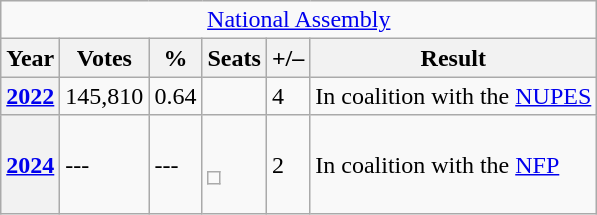<table class="wikitable" style="font-size:100%; text-align:left;">
<tr>
<td colspan="6" align="center"><a href='#'>National Assembly</a></td>
</tr>
<tr>
<th>Year</th>
<th>Votes</th>
<th>%</th>
<th>Seats</th>
<th>+/–</th>
<th>Result</th>
</tr>
<tr>
<th><a href='#'>2022</a></th>
<td>145,810</td>
<td>0.64</td>
<td></td>
<td> 4</td>
<td>In coalition with the <a href='#'>NUPES</a></td>
</tr>
<tr>
<th><a href='#'>2024</a></th>
<td>---</td>
<td>---</td>
<td><br><table class="wikitable" style="text-align:center">
<tr>
<td style="text-align:right;"></td>
</tr>
</table>
</td>
<td> 2</td>
<td>In coalition with the <a href='#'>NFP</a></td>
</tr>
</table>
